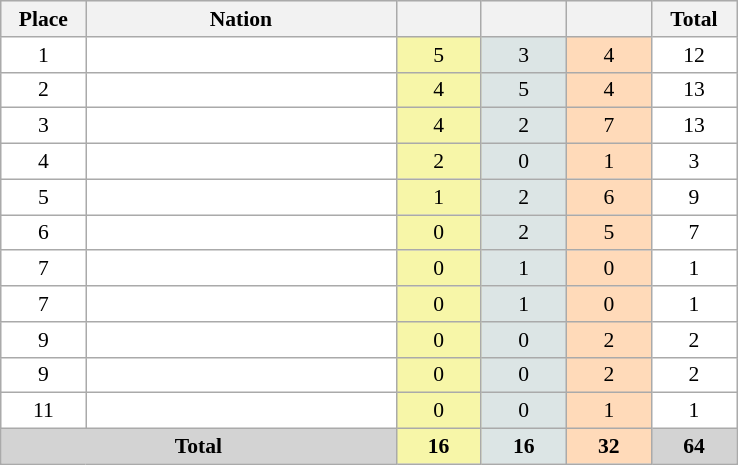<table class=wikitable style="border:1px solid #AAAAAA;font-size:90%">
<tr bgcolor="#EFEFEF">
<th width=50>Place</th>
<th width=200>Nation</th>
<th width=50></th>
<th width=50></th>
<th width=50></th>
<th width=50>Total</th>
</tr>
<tr align="center" valign="top" bgcolor="#FFFFFF">
<td>1</td>
<td align="left"></td>
<td style="background:#F7F6A8;">5</td>
<td style="background:#DCE5E5;">3</td>
<td style="background:#FFDAB9;">4</td>
<td>12</td>
</tr>
<tr align="center" valign="top" bgcolor="#FFFFFF">
<td>2</td>
<td align="left"></td>
<td style="background:#F7F6A8;">4</td>
<td style="background:#DCE5E5;">5</td>
<td style="background:#FFDAB9;">4</td>
<td>13</td>
</tr>
<tr align="center" valign="top" bgcolor="#FFFFFF">
<td>3</td>
<td align="left"></td>
<td style="background:#F7F6A8;">4</td>
<td style="background:#DCE5E5;">2</td>
<td style="background:#FFDAB9;">7</td>
<td>13</td>
</tr>
<tr align="center" valign="top" bgcolor="#FFFFFF">
<td>4</td>
<td align="left"></td>
<td style="background:#F7F6A8;">2</td>
<td style="background:#DCE5E5;">0</td>
<td style="background:#FFDAB9;">1</td>
<td>3</td>
</tr>
<tr align="center" valign="top" bgcolor="#FFFFFF">
<td>5</td>
<td align="left"></td>
<td style="background:#F7F6A8;">1</td>
<td style="background:#DCE5E5;">2</td>
<td style="background:#FFDAB9;">6</td>
<td>9</td>
</tr>
<tr align="center" valign="top" bgcolor="#FFFFFF">
<td>6</td>
<td align="left"></td>
<td style="background:#F7F6A8;">0</td>
<td style="background:#DCE5E5;">2</td>
<td style="background:#FFDAB9;">5</td>
<td>7</td>
</tr>
<tr align="center" valign="top" bgcolor="#FFFFFF">
<td>7</td>
<td align="left"></td>
<td style="background:#F7F6A8;">0</td>
<td style="background:#DCE5E5;">1</td>
<td style="background:#FFDAB9;">0</td>
<td>1</td>
</tr>
<tr align="center" valign="top" bgcolor="#FFFFFF">
<td>7</td>
<td align="left"></td>
<td style="background:#F7F6A8;">0</td>
<td style="background:#DCE5E5;">1</td>
<td style="background:#FFDAB9;">0</td>
<td>1</td>
</tr>
<tr align="center" valign="top" bgcolor="#FFFFFF">
<td>9</td>
<td align="left"></td>
<td style="background:#F7F6A8;">0</td>
<td style="background:#DCE5E5;">0</td>
<td style="background:#FFDAB9;">2</td>
<td>2</td>
</tr>
<tr align="center" valign="top" bgcolor="#FFFFFF">
<td>9</td>
<td align="left"></td>
<td style="background:#F7F6A8;">0</td>
<td style="background:#DCE5E5;">0</td>
<td style="background:#FFDAB9;">2</td>
<td>2</td>
</tr>
<tr align="center" valign="top" bgcolor="#FFFFFF">
<td>11</td>
<td align="left"></td>
<td style="background:#F7F6A8;">0</td>
<td style="background:#DCE5E5;">0</td>
<td style="background:#FFDAB9;">1</td>
<td>1</td>
</tr>
<tr align="center">
<td colspan="2" bgcolor=D3D3D3><strong>Total</strong></td>
<td style="background:#F7F6A8;"><strong>16</strong></td>
<td style="background:#DCE5E5;"><strong>16</strong></td>
<td style="background:#FFDAB9;"><strong>32</strong></td>
<td bgcolor=D3D3D3><strong>64</strong></td>
</tr>
</table>
